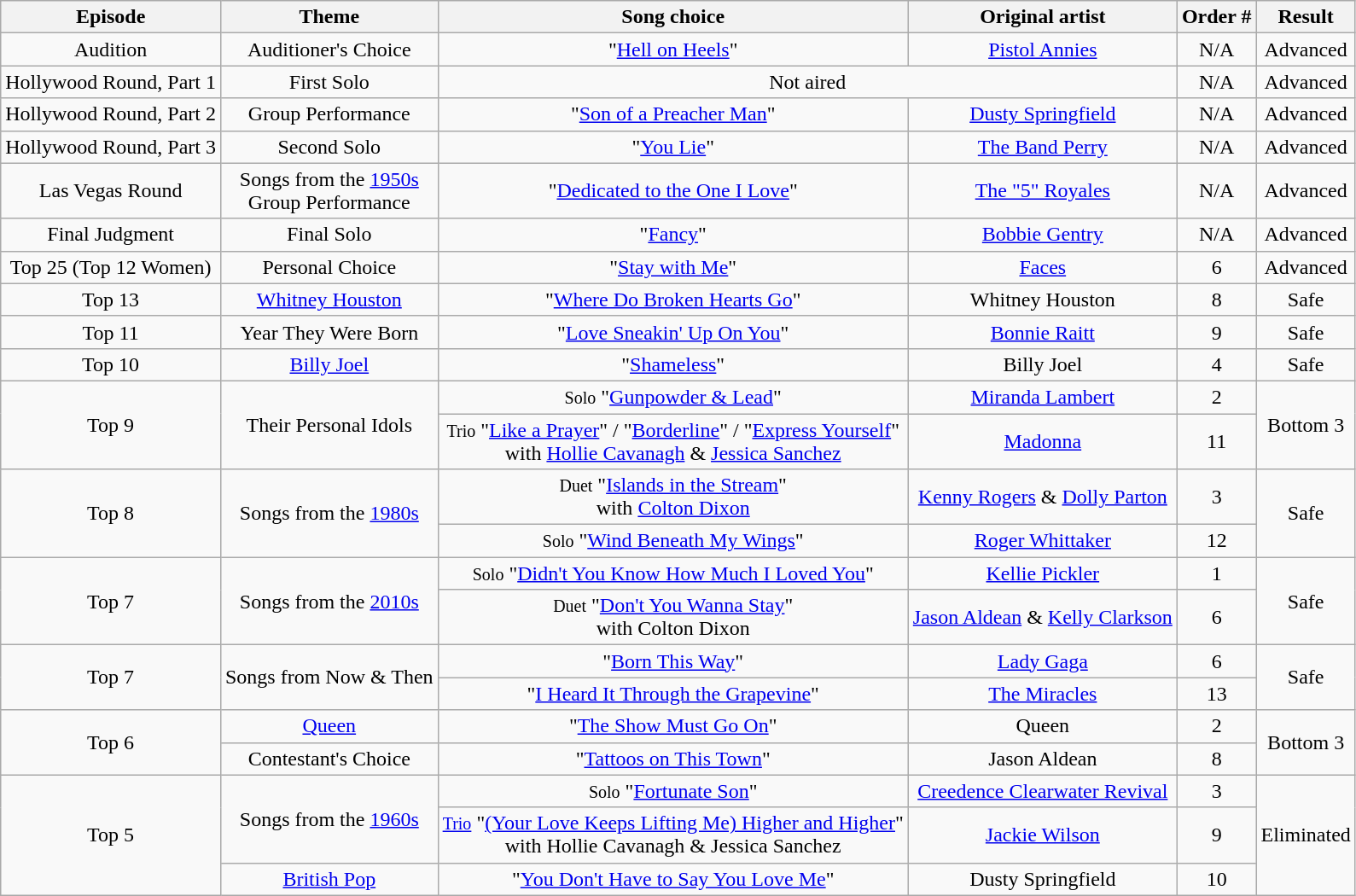<table class="wikitable" style="text-align: center;">
<tr>
<th>Episode</th>
<th>Theme</th>
<th>Song choice</th>
<th>Original artist</th>
<th>Order #</th>
<th>Result</th>
</tr>
<tr>
<td>Audition</td>
<td>Auditioner's Choice</td>
<td>"<a href='#'>Hell on Heels</a>"</td>
<td><a href='#'>Pistol Annies</a></td>
<td>N/A</td>
<td>Advanced</td>
</tr>
<tr>
<td>Hollywood Round, Part 1</td>
<td>First Solo</td>
<td colspan=2>Not aired</td>
<td>N/A</td>
<td>Advanced</td>
</tr>
<tr>
<td>Hollywood Round, Part 2</td>
<td>Group Performance</td>
<td>"<a href='#'>Son of a Preacher Man</a>"</td>
<td><a href='#'>Dusty Springfield</a></td>
<td>N/A</td>
<td>Advanced</td>
</tr>
<tr>
<td>Hollywood Round, Part 3</td>
<td>Second Solo</td>
<td>"<a href='#'>You Lie</a>"</td>
<td><a href='#'>The Band Perry</a></td>
<td>N/A</td>
<td>Advanced</td>
</tr>
<tr>
<td>Las Vegas Round</td>
<td>Songs from the <a href='#'>1950s</a><br>Group Performance</td>
<td>"<a href='#'>Dedicated to the One I Love</a>"</td>
<td><a href='#'>The "5" Royales</a></td>
<td>N/A</td>
<td>Advanced</td>
</tr>
<tr>
<td>Final Judgment</td>
<td>Final Solo</td>
<td>"<a href='#'>Fancy</a>"</td>
<td><a href='#'>Bobbie Gentry</a></td>
<td>N/A</td>
<td>Advanced</td>
</tr>
<tr>
<td>Top 25 (Top 12 Women)</td>
<td>Personal Choice</td>
<td>"<a href='#'>Stay with Me</a>"</td>
<td><a href='#'>Faces</a></td>
<td>6</td>
<td>Advanced</td>
</tr>
<tr>
<td>Top 13</td>
<td><a href='#'>Whitney Houston</a></td>
<td>"<a href='#'>Where Do Broken Hearts Go</a>"</td>
<td>Whitney Houston</td>
<td>8</td>
<td>Safe</td>
</tr>
<tr>
<td>Top 11</td>
<td>Year They Were Born</td>
<td>"<a href='#'>Love Sneakin' Up On You</a>"</td>
<td><a href='#'>Bonnie Raitt</a></td>
<td>9</td>
<td>Safe</td>
</tr>
<tr>
<td>Top 10</td>
<td><a href='#'>Billy Joel</a></td>
<td>"<a href='#'>Shameless</a>"</td>
<td>Billy Joel</td>
<td>4</td>
<td>Safe</td>
</tr>
<tr>
<td rowspan=2>Top 9</td>
<td rowspan=2>Their Personal Idols</td>
<td><small>Solo</small> "<a href='#'>Gunpowder & Lead</a>"</td>
<td><a href='#'>Miranda Lambert</a></td>
<td>2</td>
<td rowspan=2>Bottom 3</td>
</tr>
<tr>
<td><small>Trio</small> "<a href='#'>Like a Prayer</a>" / "<a href='#'>Borderline</a>" / "<a href='#'>Express Yourself</a>" <br> with <a href='#'>Hollie Cavanagh</a> & <a href='#'>Jessica Sanchez</a></td>
<td><a href='#'>Madonna</a></td>
<td>11</td>
</tr>
<tr>
<td rowspan="2">Top 8</td>
<td rowspan="2">Songs from the <a href='#'>1980s</a></td>
<td><small>Duet</small> "<a href='#'>Islands in the Stream</a>"<br>with <a href='#'>Colton Dixon</a></td>
<td><a href='#'>Kenny Rogers</a> & <a href='#'>Dolly Parton</a></td>
<td>3</td>
<td rowspan="2">Safe</td>
</tr>
<tr>
<td><small>Solo</small> "<a href='#'>Wind Beneath My Wings</a>"</td>
<td><a href='#'>Roger Whittaker</a></td>
<td>12</td>
</tr>
<tr>
<td rowspan=2>Top 7</td>
<td rowspan=2>Songs from the <a href='#'>2010s</a></td>
<td><small>Solo</small> "<a href='#'>Didn't You Know How Much I Loved You</a>"</td>
<td><a href='#'>Kellie Pickler</a></td>
<td>1</td>
<td rowspan=2>Safe</td>
</tr>
<tr>
<td><small>Duet</small> "<a href='#'>Don't You Wanna Stay</a>"<br>with Colton Dixon</td>
<td><a href='#'>Jason Aldean</a> & <a href='#'>Kelly Clarkson</a></td>
<td>6</td>
</tr>
<tr>
<td rowspan=2>Top 7</td>
<td rowspan=2>Songs from Now & Then</td>
<td>"<a href='#'>Born This Way</a>"</td>
<td><a href='#'>Lady Gaga</a></td>
<td>6</td>
<td rowspan=2>Safe</td>
</tr>
<tr>
<td>"<a href='#'>I Heard It Through the Grapevine</a>"</td>
<td><a href='#'>The Miracles</a></td>
<td>13</td>
</tr>
<tr>
<td rowspan=2>Top 6</td>
<td><a href='#'>Queen</a></td>
<td>"<a href='#'>The Show Must Go On</a>"</td>
<td>Queen</td>
<td>2</td>
<td rowspan=2>Bottom 3</td>
</tr>
<tr>
<td>Contestant's Choice</td>
<td>"<a href='#'>Tattoos on This Town</a>"</td>
<td>Jason Aldean</td>
<td>8</td>
</tr>
<tr>
<td rowspan=3>Top 5</td>
<td rowspan=2>Songs from the <a href='#'>1960s</a></td>
<td><small>Solo</small> "<a href='#'>Fortunate Son</a>"</td>
<td><a href='#'>Creedence Clearwater Revival</a></td>
<td>3</td>
<td rowspan=3>Eliminated</td>
</tr>
<tr>
<td><small><a href='#'>Trio</a></small> "<a href='#'>(Your Love Keeps Lifting Me) Higher and Higher</a>" <br> with Hollie Cavanagh & Jessica Sanchez</td>
<td><a href='#'>Jackie Wilson</a></td>
<td>9</td>
</tr>
<tr>
<td><a href='#'>British Pop</a></td>
<td>"<a href='#'>You Don't Have to Say You Love Me</a>"</td>
<td>Dusty Springfield</td>
<td>10</td>
</tr>
</table>
